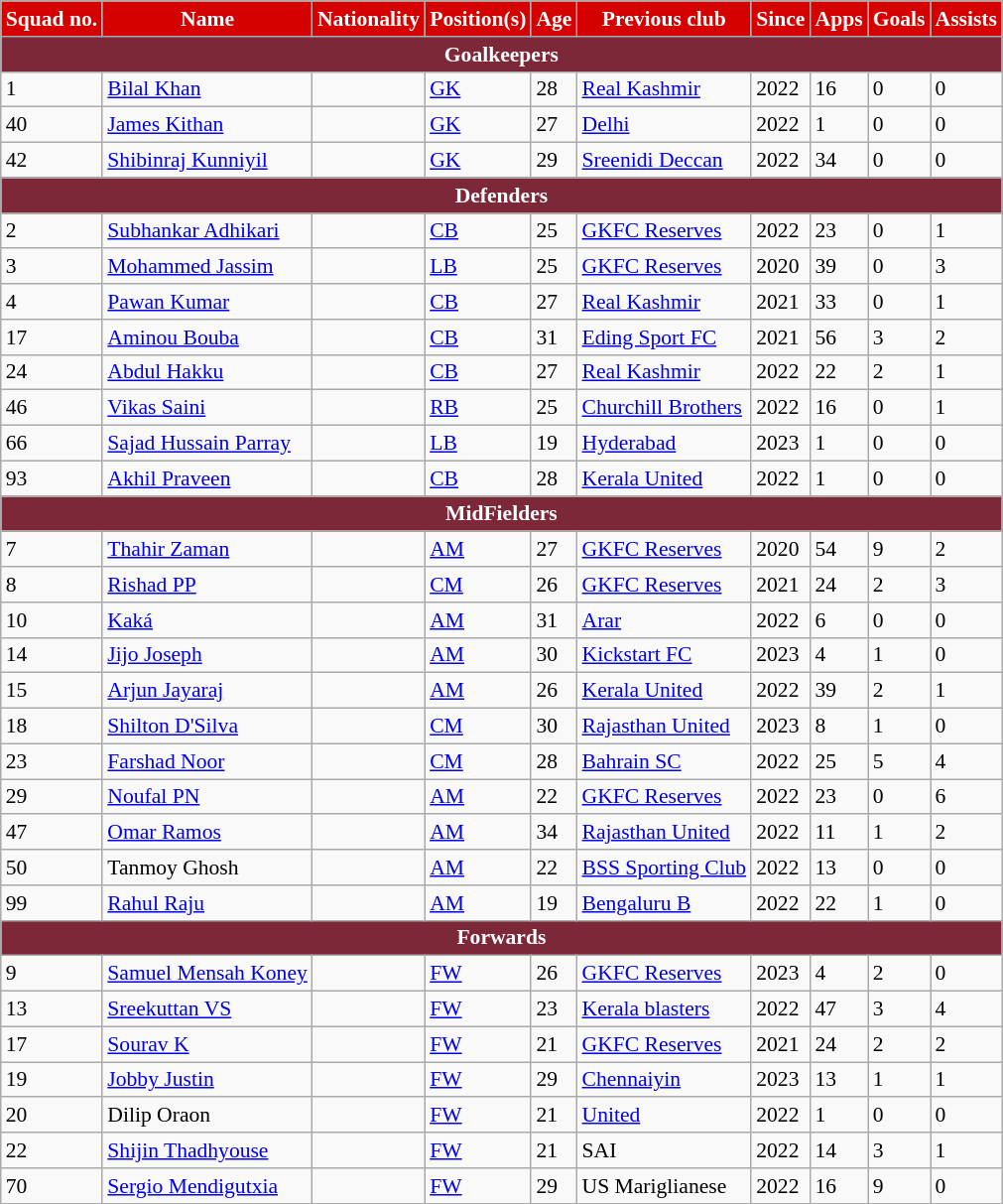<table class="wikitable" style="text-align:left; font-size:90%;">
<tr>
<th style="background:#d50000; color:white; text-align:center;">Squad no.</th>
<th style="background:#d50000; color:white; text-align:center;">Name</th>
<th style="background:#d50000; color:white; text-align:center;">Nationality</th>
<th style="background:#d50000; color:white; text-align:center;">Position(s)</th>
<th style="background:#d50000; color:white; text-align:center;">Age</th>
<th style="background:#d50000; color:white; text-align:center;">Previous club</th>
<th style="background:#d50000; color:white; text-align:center;">Since</th>
<th style="background:#d50000; color:white; text-align:center;">Apps</th>
<th style="background:#d50000; color:white; text-align:center;">Goals</th>
<th style="background:#d50000; color:white; text-align:center;">Assists</th>
</tr>
<tr>
<th colspan="10" style="background:#7D2838; color:white; text-align:center"><strong>Goalkeepers</strong></th>
</tr>
<tr>
<td>1</td>
<td><a href='#'>Bilal Khan</a></td>
<td></td>
<td><a href='#'>GK</a></td>
<td>28</td>
<td> <a href='#'>Real Kashmir</a></td>
<td>2022</td>
<td>16</td>
<td>0</td>
<td>0</td>
</tr>
<tr>
<td>40</td>
<td><a href='#'>James Kithan</a></td>
<td></td>
<td><a href='#'>GK</a></td>
<td>27</td>
<td> <a href='#'>Delhi</a></td>
<td>2022</td>
<td>1</td>
<td>0</td>
<td>0</td>
</tr>
<tr>
<td>42</td>
<td><a href='#'>Shibinraj Kunniyil</a></td>
<td></td>
<td><a href='#'>GK</a></td>
<td>29</td>
<td> <a href='#'>Sreenidi Deccan</a></td>
<td>2022</td>
<td>34</td>
<td>0</td>
<td>0</td>
</tr>
<tr>
<th colspan="10" style="background:#7D2838; color:white; text-align:center"><strong>Defenders</strong></th>
</tr>
<tr>
<td>2</td>
<td><a href='#'>Subhankar Adhikari</a></td>
<td></td>
<td><a href='#'>CB</a></td>
<td>25</td>
<td> <a href='#'>GKFC Reserves</a></td>
<td>2022</td>
<td>23</td>
<td>0</td>
<td>1</td>
</tr>
<tr>
<td>3</td>
<td><a href='#'>Mohammed Jassim</a></td>
<td></td>
<td><a href='#'>LB</a></td>
<td>25</td>
<td> <a href='#'>GKFC Reserves</a></td>
<td>2020</td>
<td>39</td>
<td>0</td>
<td>3</td>
</tr>
<tr>
<td>4</td>
<td><a href='#'>Pawan Kumar</a></td>
<td></td>
<td><a href='#'>CB</a></td>
<td>27</td>
<td> <a href='#'>Real Kashmir</a></td>
<td>2021</td>
<td>33</td>
<td>0</td>
<td>1</td>
</tr>
<tr>
<td>17</td>
<td><a href='#'>Aminou Bouba</a></td>
<td></td>
<td><a href='#'>CB</a></td>
<td>31</td>
<td> <a href='#'>Eding Sport FC</a></td>
<td>2021</td>
<td>56</td>
<td>3</td>
<td>2</td>
</tr>
<tr>
<td>24</td>
<td><a href='#'>Abdul Hakku</a></td>
<td></td>
<td><a href='#'>CB</a></td>
<td>27</td>
<td> <a href='#'>Real Kashmir</a></td>
<td>2022</td>
<td>22</td>
<td>2</td>
<td>1</td>
</tr>
<tr>
<td>46</td>
<td><a href='#'>Vikas Saini</a></td>
<td></td>
<td><a href='#'>RB</a></td>
<td>25</td>
<td> <a href='#'>Churchill Brothers</a></td>
<td>2022</td>
<td>16</td>
<td>0</td>
<td>1</td>
</tr>
<tr>
<td>66</td>
<td><a href='#'>Sajad Hussain Parray</a></td>
<td></td>
<td><a href='#'>LB</a></td>
<td>19</td>
<td> <a href='#'>Hyderabad</a></td>
<td>2023</td>
<td>1</td>
<td>0</td>
<td>0</td>
</tr>
<tr>
<td>93</td>
<td><a href='#'>Akhil Praveen</a></td>
<td></td>
<td><a href='#'>CB</a></td>
<td>28</td>
<td> <a href='#'>Kerala United</a></td>
<td>2022</td>
<td>1</td>
<td>0</td>
<td>0</td>
</tr>
<tr>
<th colspan="10" style="background:#7D2838; color:white; text-align:center"><strong>MidFielders</strong></th>
</tr>
<tr>
<td>7</td>
<td><a href='#'>Thahir Zaman</a></td>
<td></td>
<td><a href='#'>AM</a></td>
<td>27</td>
<td> <a href='#'>GKFC Reserves</a></td>
<td>2020</td>
<td>54</td>
<td>9</td>
<td>2</td>
</tr>
<tr>
<td>8</td>
<td><a href='#'>Rishad PP</a></td>
<td></td>
<td><a href='#'>CM</a></td>
<td>26</td>
<td> <a href='#'>GKFC Reserves</a></td>
<td>2021</td>
<td>24</td>
<td>2</td>
<td>3</td>
</tr>
<tr>
<td>10</td>
<td><a href='#'>Kaká</a></td>
<td></td>
<td><a href='#'>AM</a></td>
<td>31</td>
<td> <a href='#'>Arar</a></td>
<td>2022</td>
<td>6</td>
<td>0</td>
<td>0</td>
</tr>
<tr>
<td>14</td>
<td><a href='#'>Jijo Joseph</a></td>
<td></td>
<td><a href='#'>AM</a></td>
<td>30</td>
<td> <a href='#'>Kickstart FC</a></td>
<td>2023</td>
<td>4</td>
<td>1</td>
<td>0</td>
</tr>
<tr>
<td>15</td>
<td><a href='#'>Arjun Jayaraj</a></td>
<td></td>
<td><a href='#'>AM</a></td>
<td>26</td>
<td> <a href='#'>Kerala United</a></td>
<td>2022</td>
<td>39</td>
<td>2</td>
<td>1</td>
</tr>
<tr>
<td>18</td>
<td><a href='#'>Shilton D'Silva</a></td>
<td></td>
<td><a href='#'>CM</a></td>
<td>30</td>
<td> <a href='#'>Rajasthan United</a></td>
<td>2023</td>
<td>8</td>
<td>1</td>
<td>0</td>
</tr>
<tr>
<td>23</td>
<td><a href='#'>Farshad Noor</a></td>
<td></td>
<td><a href='#'>CM</a></td>
<td>28</td>
<td> <a href='#'>Bahrain SC</a></td>
<td>2022</td>
<td>25</td>
<td>5</td>
<td>4</td>
</tr>
<tr>
<td>29</td>
<td><a href='#'>Noufal PN</a></td>
<td></td>
<td><a href='#'>AM</a></td>
<td>22</td>
<td> <a href='#'>GKFC Reserves</a></td>
<td>2022</td>
<td>23</td>
<td>0</td>
<td>6</td>
</tr>
<tr>
<td>47</td>
<td><a href='#'>Omar Ramos</a></td>
<td></td>
<td><a href='#'>AM</a></td>
<td>34</td>
<td> <a href='#'>Rajasthan United</a></td>
<td>2022</td>
<td>11</td>
<td>1</td>
<td>2</td>
</tr>
<tr>
<td>50</td>
<td>Tanmoy Ghosh</td>
<td></td>
<td><a href='#'>AM</a></td>
<td>22</td>
<td> <a href='#'>BSS Sporting Club</a></td>
<td>2022</td>
<td>13</td>
<td>0</td>
<td>0</td>
</tr>
<tr>
<td>99</td>
<td><a href='#'>Rahul Raju</a></td>
<td></td>
<td><a href='#'>AM</a></td>
<td>19</td>
<td> <a href='#'>Bengaluru B</a></td>
<td>2022</td>
<td>22</td>
<td>1</td>
<td>0</td>
</tr>
<tr>
<th colspan="10" style="background:#7D2838; color:white; text-align:center"><strong>Forwards</strong></th>
</tr>
<tr>
<td>9</td>
<td><a href='#'>Samuel Mensah Koney</a></td>
<td></td>
<td><a href='#'>FW</a></td>
<td>26</td>
<td> <a href='#'>GKFC Reserves</a></td>
<td>2023</td>
<td>4</td>
<td>2</td>
<td>0</td>
</tr>
<tr>
<td>13</td>
<td><a href='#'>Sreekuttan VS</a></td>
<td></td>
<td><a href='#'>FW</a></td>
<td>23</td>
<td> <a href='#'>Kerala blasters</a></td>
<td>2022</td>
<td>47</td>
<td>3</td>
<td>4</td>
</tr>
<tr>
<td>17</td>
<td><a href='#'>Sourav K</a></td>
<td></td>
<td><a href='#'>FW</a></td>
<td>21</td>
<td> <a href='#'>GKFC Reserves</a></td>
<td>2021</td>
<td>24</td>
<td>2</td>
<td>2</td>
</tr>
<tr>
<td>19</td>
<td><a href='#'>Jobby Justin</a></td>
<td></td>
<td><a href='#'>FW</a></td>
<td>29</td>
<td> <a href='#'>Chennaiyin</a></td>
<td>2023</td>
<td>13</td>
<td>1</td>
<td>1</td>
</tr>
<tr>
<td>20</td>
<td>Dilip Oraon</td>
<td></td>
<td><a href='#'>FW</a></td>
<td>21</td>
<td> <a href='#'>United</a></td>
<td>2022</td>
<td>1</td>
<td>0</td>
<td>0</td>
</tr>
<tr>
<td>22</td>
<td><a href='#'>Shijin Thadhyouse</a></td>
<td></td>
<td><a href='#'>FW</a></td>
<td>21</td>
<td> SAI</td>
<td>2022</td>
<td>14</td>
<td>3</td>
<td>1</td>
</tr>
<tr>
<td>70</td>
<td><a href='#'>Sergio Mendigutxia</a></td>
<td></td>
<td><a href='#'>FW</a></td>
<td>29</td>
<td> US Mariglianese</td>
<td>2022</td>
<td>16</td>
<td>9</td>
<td>0</td>
</tr>
<tr>
</tr>
</table>
